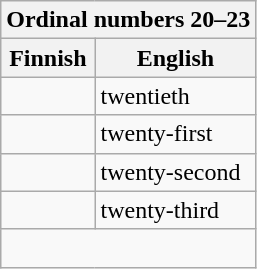<table class="wikitable">
<tr>
<th colspan="2">Ordinal numbers 20–23</th>
</tr>
<tr>
<th>Finnish</th>
<th>English</th>
</tr>
<tr>
<td></td>
<td>twentieth</td>
</tr>
<tr>
<td></td>
<td>twenty-first</td>
</tr>
<tr>
<td></td>
<td>twenty-second</td>
</tr>
<tr>
<td></td>
<td>twenty-third</td>
</tr>
<tr>
<td style="text-align: left;" colspan=2><br></td>
</tr>
</table>
